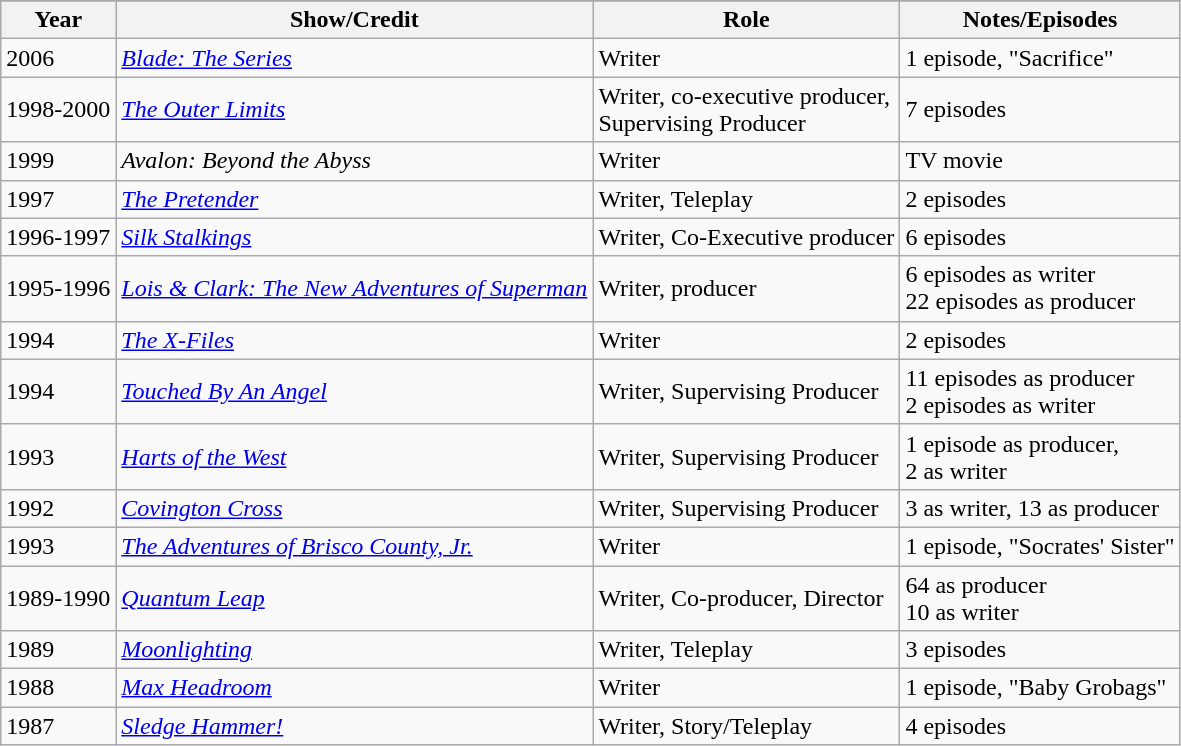<table class="wikitable sortable">
<tr>
</tr>
<tr colspan="4" style="text-align:center;"|>
<th>Year</th>
<th>Show/Credit</th>
<th>Role</th>
<th>Notes/Episodes</th>
</tr>
<tr>
<td>2006</td>
<td><em><a href='#'>Blade: The Series</a></em></td>
<td>Writer</td>
<td>1 episode, "Sacrifice"</td>
</tr>
<tr>
<td>1998-2000</td>
<td><em><a href='#'>The Outer Limits</a></em></td>
<td>Writer, co-executive producer,<br> Supervising Producer</td>
<td>7 episodes</td>
</tr>
<tr>
<td>1999</td>
<td><em>Avalon: Beyond the Abyss</em></td>
<td>Writer</td>
<td>TV movie</td>
</tr>
<tr>
<td>1997</td>
<td><em><a href='#'>The Pretender</a></em></td>
<td>Writer, Teleplay</td>
<td>2 episodes</td>
</tr>
<tr>
<td>1996-1997</td>
<td><em><a href='#'>Silk Stalkings</a></em></td>
<td>Writer, Co-Executive producer</td>
<td>6 episodes</td>
</tr>
<tr>
<td>1995-1996</td>
<td><em><a href='#'>Lois & Clark: The New Adventures of Superman</a></em></td>
<td>Writer, producer</td>
<td>6 episodes as writer<br>22 episodes as producer</td>
</tr>
<tr>
<td>1994</td>
<td><em><a href='#'>The X-Files</a></em></td>
<td>Writer</td>
<td>2 episodes</td>
</tr>
<tr>
<td>1994</td>
<td><em><a href='#'>Touched By An Angel</a></em></td>
<td>Writer, Supervising Producer</td>
<td>11 episodes as producer<br>2 episodes as writer</td>
</tr>
<tr>
<td>1993</td>
<td><em><a href='#'>Harts of the West</a></em></td>
<td>Writer, Supervising Producer</td>
<td>1 episode as producer,<br>2 as writer</td>
</tr>
<tr>
<td>1992</td>
<td><em><a href='#'>Covington Cross</a></em></td>
<td>Writer, Supervising Producer</td>
<td>3 as writer, 13 as producer</td>
</tr>
<tr>
<td>1993</td>
<td><em><a href='#'>The Adventures of Brisco County, Jr.</a></em></td>
<td>Writer</td>
<td>1 episode, "Socrates' Sister"</td>
</tr>
<tr>
<td>1989-1990</td>
<td><em><a href='#'>Quantum Leap</a></em></td>
<td>Writer, Co-producer, Director</td>
<td>64 as producer <br>10 as writer</td>
</tr>
<tr>
<td>1989</td>
<td><em><a href='#'>Moonlighting</a></em></td>
<td>Writer, Teleplay</td>
<td>3 episodes</td>
</tr>
<tr>
<td>1988</td>
<td><em><a href='#'>Max Headroom</a></em></td>
<td>Writer</td>
<td>1 episode, "Baby Grobags"</td>
</tr>
<tr>
<td>1987</td>
<td><em><a href='#'>Sledge Hammer!</a></em></td>
<td>Writer, Story/Teleplay</td>
<td>4 episodes</td>
</tr>
</table>
